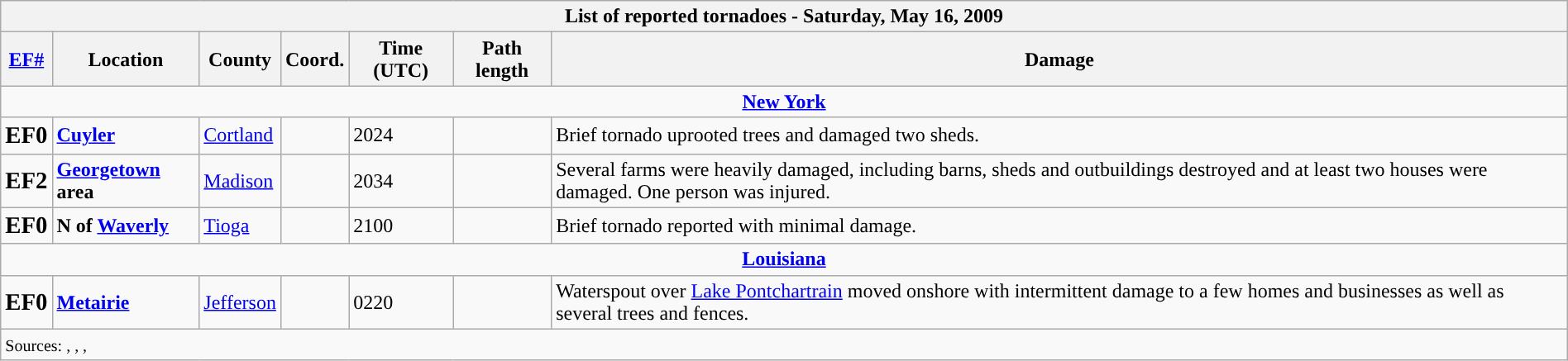<table class="wikitable collapsible" width="100%">
<tr>
<th colspan="7">List of reported tornadoes - Saturday, May 16, 2009</th>
</tr>
<tr>
<th><a href='#'>EF#</a></th>
<th>Location</th>
<th>County</th>
<th>Coord.</th>
<th>Time (UTC)</th>
<th>Path length</th>
<th>Damage</th>
</tr>
<tr>
<td colspan="7" align=center><strong><a href='#'>New York</a></strong></td>
</tr>
<tr>
<td><big><strong>EF0</strong></big></td>
<td><strong><a href='#'>Cuyler</a></strong></td>
<td><a href='#'>Cortland</a></td>
<td></td>
<td>2024</td>
<td></td>
<td>Brief tornado uprooted trees and damaged two sheds.</td>
</tr>
<tr>
<td><big><strong>EF2</strong></big></td>
<td><strong><a href='#'>Georgetown</a> area</strong></td>
<td><a href='#'>Madison</a></td>
<td></td>
<td>2034</td>
<td></td>
<td>Several farms were heavily damaged, including barns, sheds and outbuildings destroyed and at least two houses were damaged. One person was injured.</td>
</tr>
<tr>
<td><big><strong>EF0</strong></big></td>
<td><strong>N of <a href='#'>Waverly</a></strong></td>
<td><a href='#'>Tioga</a></td>
<td></td>
<td>2100</td>
<td></td>
<td>Brief tornado reported with minimal damage.</td>
</tr>
<tr>
<td colspan="7" align=center><strong><a href='#'>Louisiana</a></strong></td>
</tr>
<tr>
<td><big><strong>EF0</strong></big></td>
<td><strong><a href='#'>Metairie</a></strong></td>
<td><a href='#'>Jefferson</a></td>
<td></td>
<td>0220</td>
<td></td>
<td>Waterspout over <a href='#'>Lake Pontchartrain</a> moved onshore with intermittent damage to a few homes and businesses as well as several trees and fences.</td>
</tr>
<tr>
<td colspan="7"><small>Sources: , , , </small></td>
</tr>
</table>
